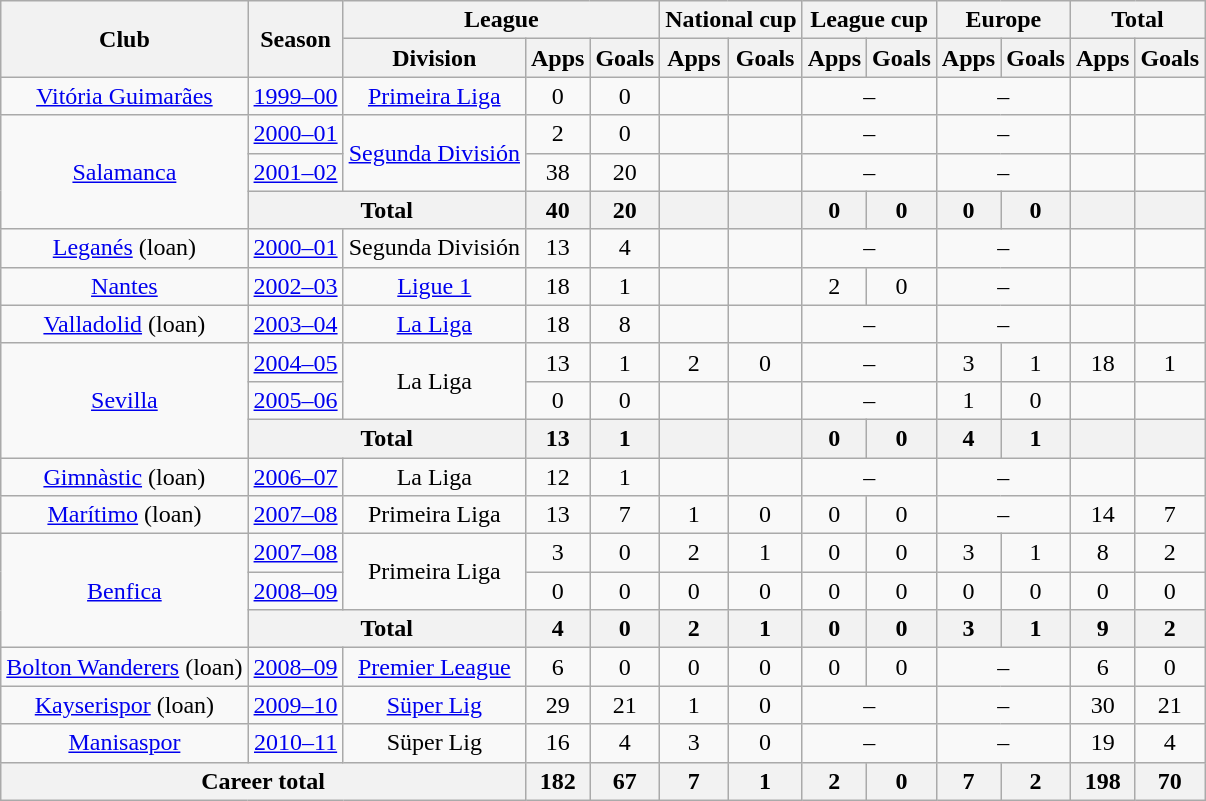<table class="wikitable" style="text-align:center">
<tr>
<th rowspan="2">Club</th>
<th rowspan="2">Season</th>
<th colspan="3">League</th>
<th colspan="2">National cup</th>
<th colspan="2">League cup</th>
<th colspan="2">Europe</th>
<th colspan="2">Total</th>
</tr>
<tr>
<th>Division</th>
<th>Apps</th>
<th>Goals</th>
<th>Apps</th>
<th>Goals</th>
<th>Apps</th>
<th>Goals</th>
<th>Apps</th>
<th>Goals</th>
<th>Apps</th>
<th>Goals</th>
</tr>
<tr>
<td><a href='#'>Vitória Guimarães</a></td>
<td><a href='#'>1999–00</a></td>
<td><a href='#'>Primeira Liga</a></td>
<td>0</td>
<td>0</td>
<td></td>
<td></td>
<td colspan="2">–</td>
<td colspan="2">–</td>
<td></td>
<td></td>
</tr>
<tr>
<td rowspan="3"><a href='#'>Salamanca</a></td>
<td><a href='#'>2000–01</a></td>
<td rowspan="2"><a href='#'>Segunda División</a></td>
<td>2</td>
<td>0</td>
<td></td>
<td></td>
<td colspan="2">–</td>
<td colspan="2">–</td>
<td></td>
<td></td>
</tr>
<tr>
<td><a href='#'>2001–02</a></td>
<td>38</td>
<td>20</td>
<td></td>
<td></td>
<td colspan="2">–</td>
<td colspan="2">–</td>
<td></td>
<td></td>
</tr>
<tr>
<th colspan="2">Total</th>
<th>40</th>
<th>20</th>
<th></th>
<th></th>
<th>0</th>
<th>0</th>
<th>0</th>
<th>0</th>
<th></th>
<th></th>
</tr>
<tr>
<td><a href='#'>Leganés</a> (loan)</td>
<td><a href='#'>2000–01</a></td>
<td>Segunda División</td>
<td>13</td>
<td>4</td>
<td></td>
<td></td>
<td colspan="2">–</td>
<td colspan="2">–</td>
<td></td>
<td></td>
</tr>
<tr>
<td><a href='#'>Nantes</a></td>
<td><a href='#'>2002–03</a></td>
<td><a href='#'>Ligue 1</a></td>
<td>18</td>
<td>1</td>
<td></td>
<td></td>
<td>2</td>
<td>0</td>
<td colspan="2">–</td>
<td></td>
<td></td>
</tr>
<tr>
<td><a href='#'>Valladolid</a> (loan)</td>
<td><a href='#'>2003–04</a></td>
<td><a href='#'>La Liga</a></td>
<td>18</td>
<td>8</td>
<td></td>
<td></td>
<td colspan="2">–</td>
<td colspan="2">–</td>
<td></td>
<td></td>
</tr>
<tr>
<td rowspan="3"><a href='#'>Sevilla</a></td>
<td><a href='#'>2004–05</a></td>
<td rowspan="2">La Liga</td>
<td>13</td>
<td>1</td>
<td>2</td>
<td>0</td>
<td colspan="2">–</td>
<td>3</td>
<td>1</td>
<td>18</td>
<td>1</td>
</tr>
<tr>
<td><a href='#'>2005–06</a></td>
<td>0</td>
<td>0</td>
<td></td>
<td></td>
<td colspan="2">–</td>
<td>1</td>
<td>0</td>
<td></td>
<td></td>
</tr>
<tr>
<th colspan="2">Total</th>
<th>13</th>
<th>1</th>
<th></th>
<th></th>
<th>0</th>
<th>0</th>
<th>4</th>
<th>1</th>
<th></th>
<th></th>
</tr>
<tr>
<td><a href='#'>Gimnàstic</a> (loan)</td>
<td><a href='#'>2006–07</a></td>
<td>La Liga</td>
<td>12</td>
<td>1</td>
<td></td>
<td></td>
<td colspan="2">–</td>
<td colspan="2">–</td>
<td></td>
<td></td>
</tr>
<tr>
<td><a href='#'>Marítimo</a> (loan)</td>
<td><a href='#'>2007–08</a></td>
<td>Primeira Liga</td>
<td>13</td>
<td>7</td>
<td>1</td>
<td>0</td>
<td>0</td>
<td>0</td>
<td colspan="2">–</td>
<td>14</td>
<td>7</td>
</tr>
<tr>
<td rowspan="3"><a href='#'>Benfica</a></td>
<td><a href='#'>2007–08</a></td>
<td rowspan="2">Primeira Liga</td>
<td>3</td>
<td>0</td>
<td>2</td>
<td>1</td>
<td>0</td>
<td>0</td>
<td>3</td>
<td>1</td>
<td>8</td>
<td>2</td>
</tr>
<tr>
<td><a href='#'>2008–09</a></td>
<td>0</td>
<td>0</td>
<td>0</td>
<td>0</td>
<td>0</td>
<td>0</td>
<td>0</td>
<td>0</td>
<td>0</td>
<td>0</td>
</tr>
<tr>
<th colspan="2">Total</th>
<th>4</th>
<th>0</th>
<th>2</th>
<th>1</th>
<th>0</th>
<th>0</th>
<th>3</th>
<th>1</th>
<th>9</th>
<th>2</th>
</tr>
<tr>
<td><a href='#'>Bolton Wanderers</a> (loan)</td>
<td><a href='#'>2008–09</a></td>
<td><a href='#'>Premier League</a></td>
<td>6</td>
<td>0</td>
<td>0</td>
<td>0</td>
<td>0</td>
<td>0</td>
<td colspan="2">–</td>
<td>6</td>
<td>0</td>
</tr>
<tr>
<td><a href='#'>Kayserispor</a> (loan)</td>
<td><a href='#'>2009–10</a></td>
<td><a href='#'>Süper Lig</a></td>
<td>29</td>
<td>21</td>
<td>1</td>
<td>0</td>
<td colspan="2">–</td>
<td colspan="2">–</td>
<td>30</td>
<td>21</td>
</tr>
<tr>
<td><a href='#'>Manisaspor</a></td>
<td><a href='#'>2010–11</a></td>
<td>Süper Lig</td>
<td>16</td>
<td>4</td>
<td>3</td>
<td>0</td>
<td colspan="2">–</td>
<td colspan="2">–</td>
<td>19</td>
<td>4</td>
</tr>
<tr>
<th colspan="3">Career total</th>
<th>182</th>
<th>67</th>
<th>7</th>
<th>1</th>
<th>2</th>
<th>0</th>
<th>7</th>
<th>2</th>
<th>198</th>
<th>70</th>
</tr>
</table>
